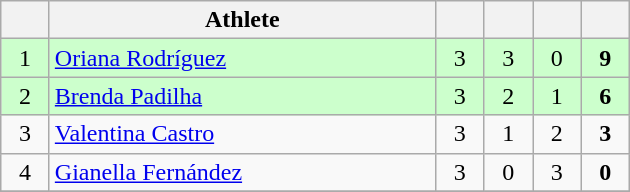<table class="wikitable" style="text-align: center; font-size:100% ">
<tr>
<th width=25></th>
<th width=250>Athlete</th>
<th width=25></th>
<th width=25></th>
<th width=25></th>
<th width=25></th>
</tr>
<tr bgcolor="ccffcc">
<td>1</td>
<td align=left> <a href='#'>Oriana Rodríguez</a></td>
<td>3</td>
<td>3</td>
<td>0</td>
<td><strong>9</strong></td>
</tr>
<tr bgcolor="ccffcc">
<td>2</td>
<td align=left> <a href='#'>Brenda Padilha</a></td>
<td>3</td>
<td>2</td>
<td>1</td>
<td><strong>6</strong></td>
</tr>
<tr>
<td>3</td>
<td align=left> <a href='#'>Valentina Castro</a></td>
<td>3</td>
<td>1</td>
<td>2</td>
<td><strong>3</strong></td>
</tr>
<tr>
<td>4</td>
<td align=left> <a href='#'>Gianella Fernández</a></td>
<td>3</td>
<td>0</td>
<td>3</td>
<td><strong>0</strong></td>
</tr>
<tr>
</tr>
</table>
